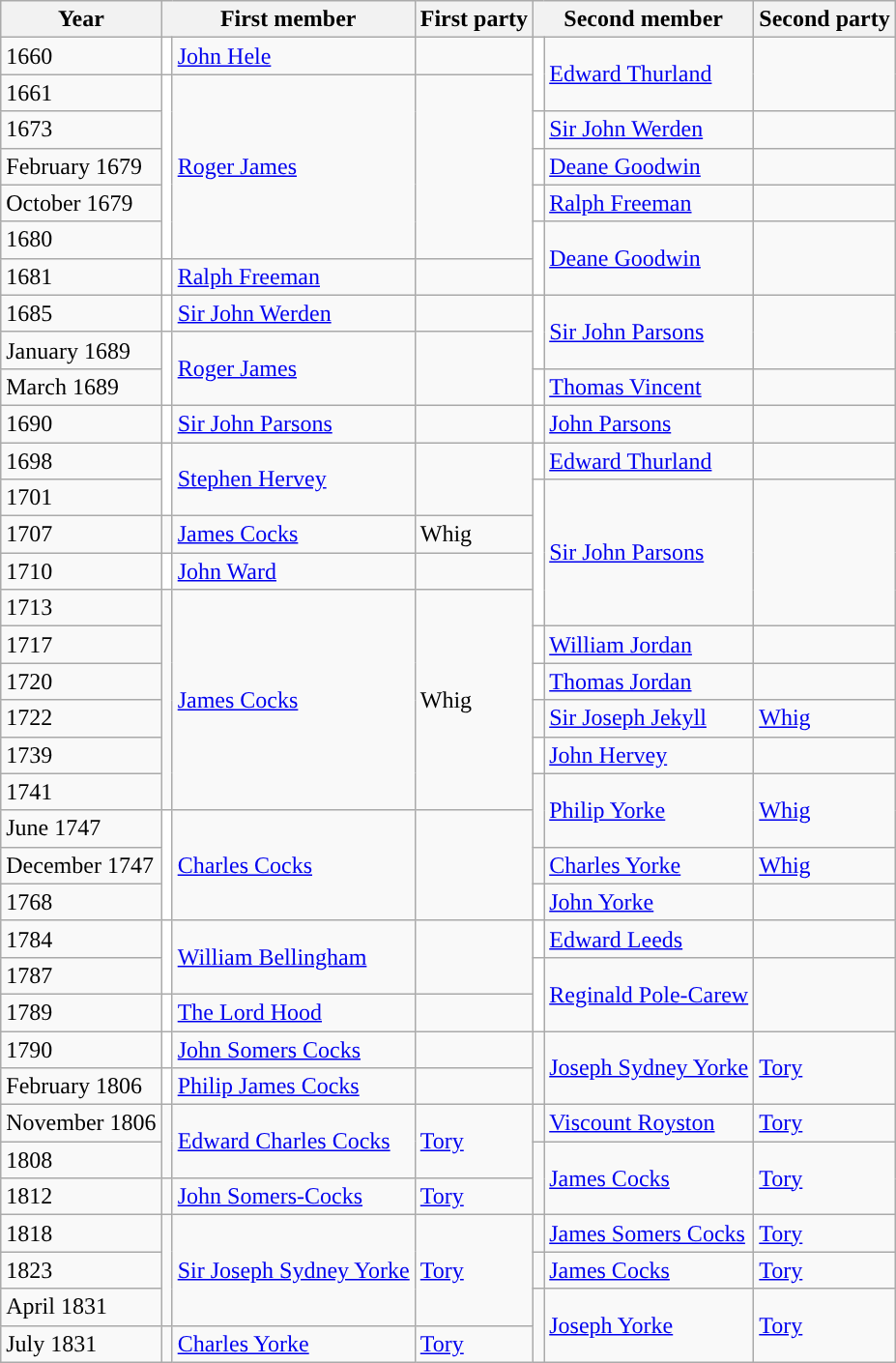<table class="wikitable">
<tr>
<th>Year</th>
<th colspan="2">First member</th>
<th>First party</th>
<th colspan="2">Second member</th>
<th>Second party</th>
</tr>
<tr>
<td>1660</td>
<td style="color:inherit;background-color: white"></td>
<td><a href='#'>John Hele</a></td>
<td></td>
<td rowspan="2" style="color:inherit;background-color: white"></td>
<td rowspan="2"><a href='#'>Edward Thurland</a></td>
<td rowspan="2"></td>
</tr>
<tr>
<td>1661</td>
<td rowspan="5" style="color:inherit;background-color: white"></td>
<td rowspan="5"><a href='#'>Roger James</a></td>
<td rowspan="5"></td>
</tr>
<tr>
<td>1673</td>
<td style="color:inherit;background-color: white"></td>
<td><a href='#'>Sir John Werden</a></td>
<td></td>
</tr>
<tr>
<td>February 1679</td>
<td style="color:inherit;background-color: white"></td>
<td><a href='#'>Deane Goodwin</a></td>
<td></td>
</tr>
<tr>
<td>October 1679</td>
<td style="color:inherit;background-color: white"></td>
<td><a href='#'>Ralph Freeman</a></td>
<td></td>
</tr>
<tr>
<td>1680</td>
<td rowspan="2" style="color:inherit;background-color: white"></td>
<td rowspan="2"><a href='#'>Deane Goodwin</a></td>
<td rowspan="2"></td>
</tr>
<tr>
<td>1681</td>
<td style="color:inherit;background-color: white"></td>
<td><a href='#'>Ralph Freeman</a></td>
<td></td>
</tr>
<tr>
<td>1685</td>
<td style="color:inherit;background-color: white"></td>
<td><a href='#'>Sir John Werden</a></td>
<td></td>
<td rowspan="2" style="color:inherit;background-color: white"></td>
<td rowspan="2"><a href='#'>Sir John Parsons</a></td>
<td rowspan="2"></td>
</tr>
<tr>
<td>January 1689</td>
<td rowspan="2" style="color:inherit;background-color: white"></td>
<td rowspan="2"><a href='#'>Roger James</a></td>
<td rowspan="2"></td>
</tr>
<tr>
<td>March 1689</td>
<td style="color:inherit;background-color: white"></td>
<td><a href='#'>Thomas Vincent</a></td>
<td></td>
</tr>
<tr>
<td>1690</td>
<td style="color:inherit;background-color: white"></td>
<td><a href='#'>Sir John Parsons</a></td>
<td></td>
<td style="color:inherit;background-color: white"></td>
<td><a href='#'>John Parsons</a></td>
<td></td>
</tr>
<tr>
<td>1698</td>
<td rowspan="2" style="color:inherit;background-color: white"></td>
<td rowspan="2"><a href='#'>Stephen Hervey</a></td>
<td rowspan="2"></td>
<td style="color:inherit;background-color: white"></td>
<td><a href='#'>Edward Thurland</a></td>
<td></td>
</tr>
<tr>
<td>1701</td>
<td rowspan="4" style="color:inherit;background-color: white"></td>
<td rowspan="4"><a href='#'>Sir John Parsons</a></td>
<td rowspan="4"></td>
</tr>
<tr>
<td>1707</td>
<td style="color:inherit;background-color: "></td>
<td><a href='#'>James Cocks</a></td>
<td>Whig</td>
</tr>
<tr>
<td>1710</td>
<td style="color:inherit;background-color: white"></td>
<td><a href='#'>John Ward</a></td>
<td></td>
</tr>
<tr>
<td>1713</td>
<td rowspan="6" style="color:inherit;background-color: "></td>
<td rowspan="6"><a href='#'>James Cocks</a></td>
<td rowspan="6">Whig</td>
</tr>
<tr>
<td>1717</td>
<td style="color:inherit;background-color: white"></td>
<td><a href='#'>William Jordan</a></td>
<td></td>
</tr>
<tr>
<td>1720</td>
<td style="color:inherit;background-color: white"></td>
<td><a href='#'>Thomas Jordan</a></td>
<td></td>
</tr>
<tr>
<td>1722</td>
<td style="color:inherit;background-color: "></td>
<td><a href='#'>Sir Joseph Jekyll</a></td>
<td><a href='#'>Whig</a></td>
</tr>
<tr>
<td>1739</td>
<td style="color:inherit;background-color: white"></td>
<td><a href='#'>John Hervey</a></td>
<td></td>
</tr>
<tr>
<td>1741</td>
<td rowspan="2" style="color:inherit;background-color: "></td>
<td rowspan="2"><a href='#'>Philip Yorke</a></td>
<td rowspan="2"><a href='#'>Whig</a></td>
</tr>
<tr>
<td>June 1747</td>
<td rowspan="3" style="color:inherit;background-color: white"></td>
<td rowspan="3"><a href='#'>Charles Cocks</a></td>
<td rowspan="3"></td>
</tr>
<tr>
<td>December 1747</td>
<td style="color:inherit;background-color: "></td>
<td><a href='#'>Charles Yorke</a></td>
<td><a href='#'>Whig</a></td>
</tr>
<tr>
<td>1768</td>
<td style="color:inherit;background-color: white"></td>
<td><a href='#'>John Yorke</a></td>
<td></td>
</tr>
<tr>
<td>1784</td>
<td rowspan="2" style="color:inherit;background-color: white"></td>
<td rowspan="2"><a href='#'>William Bellingham</a></td>
<td rowspan="2"></td>
<td style="color:inherit;background-color: white"></td>
<td><a href='#'>Edward Leeds</a></td>
<td></td>
</tr>
<tr>
<td>1787</td>
<td rowspan="2" style="color:inherit;background-color: white"></td>
<td rowspan="2"><a href='#'>Reginald Pole-Carew</a></td>
<td rowspan="2"></td>
</tr>
<tr>
<td>1789</td>
<td style="color:inherit;background-color: white"></td>
<td><a href='#'>The Lord Hood</a></td>
<td></td>
</tr>
<tr>
<td>1790</td>
<td style="color:inherit;background-color: white"></td>
<td><a href='#'>John Somers Cocks</a></td>
<td></td>
<td rowspan="2" style="color:inherit;background-color: "></td>
<td rowspan="2"><a href='#'>Joseph Sydney Yorke</a></td>
<td rowspan="2"><a href='#'>Tory</a></td>
</tr>
<tr>
<td>February 1806</td>
<td style="color:inherit;background-color: white"></td>
<td><a href='#'>Philip James Cocks</a></td>
<td></td>
</tr>
<tr>
<td>November 1806</td>
<td rowspan="2" style="color:inherit;background-color: "></td>
<td rowspan="2"><a href='#'>Edward Charles Cocks</a></td>
<td rowspan="2"><a href='#'>Tory</a></td>
<td style="color:inherit;background-color: "></td>
<td><a href='#'>Viscount Royston</a></td>
<td><a href='#'>Tory</a></td>
</tr>
<tr>
<td>1808</td>
<td rowspan="2" style="color:inherit;background-color: "></td>
<td rowspan="2"><a href='#'>James Cocks</a></td>
<td rowspan="2"><a href='#'>Tory</a></td>
</tr>
<tr>
<td>1812</td>
<td style="color:inherit;background-color: "></td>
<td><a href='#'>John Somers-Cocks</a></td>
<td><a href='#'>Tory</a></td>
</tr>
<tr>
<td>1818</td>
<td rowspan="3" style="color:inherit;background-color: "></td>
<td rowspan="3"><a href='#'>Sir Joseph Sydney Yorke</a></td>
<td rowspan="3"><a href='#'>Tory</a></td>
<td style="color:inherit;background-color: "></td>
<td><a href='#'>James Somers Cocks</a></td>
<td><a href='#'>Tory</a></td>
</tr>
<tr>
<td>1823</td>
<td style="color:inherit;background-color: "></td>
<td><a href='#'>James Cocks</a></td>
<td><a href='#'>Tory</a></td>
</tr>
<tr>
<td>April 1831</td>
<td rowspan="2" style="color:inherit;background-color: "></td>
<td rowspan="2"><a href='#'>Joseph Yorke</a></td>
<td rowspan="2"><a href='#'>Tory</a></td>
</tr>
<tr>
<td>July 1831</td>
<td style="color:inherit;background-color: "></td>
<td><a href='#'>Charles Yorke</a></td>
<td><a href='#'>Tory</a></td>
</tr>
</table>
